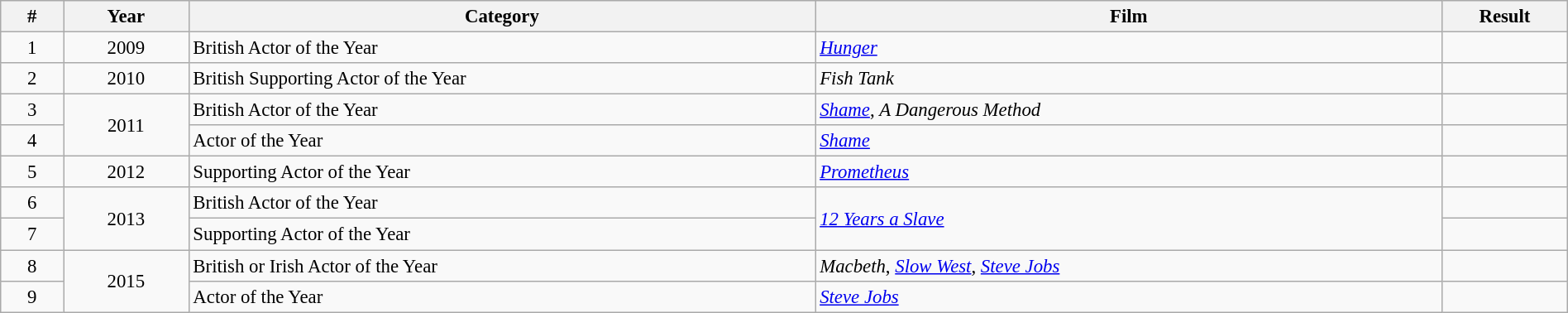<table class="wikitable" width="100%" cellpadding="5" style="font-size: 95%">
<tr>
<th width="2.5%">#</th>
<th width="5%">Year</th>
<th width="25%">Category</th>
<th width="25%">Film</th>
<th width="5%">Result</th>
</tr>
<tr>
<td style="text-align:center;">1</td>
<td style="text-align:center;">2009</td>
<td>British Actor of the Year</td>
<td><em><a href='#'>Hunger</a></em></td>
<td></td>
</tr>
<tr>
<td style="text-align:center;">2</td>
<td style="text-align:center;">2010</td>
<td>British Supporting Actor of the Year</td>
<td><em>Fish Tank</em></td>
<td></td>
</tr>
<tr>
<td style="text-align:center;">3</td>
<td rowspan="2" style="text-align:center;">2011</td>
<td>British Actor of the Year</td>
<td><em><a href='#'>Shame</a></em>, <em>A Dangerous Method</em></td>
<td></td>
</tr>
<tr>
<td style="text-align:center;">4</td>
<td>Actor of the Year</td>
<td><em><a href='#'>Shame</a></em></td>
<td></td>
</tr>
<tr>
<td style="text-align:center;">5</td>
<td style="text-align:center;">2012</td>
<td>Supporting Actor of the Year</td>
<td><em><a href='#'>Prometheus</a></em></td>
<td></td>
</tr>
<tr>
<td style="text-align:center;">6</td>
<td rowspan="2" style="text-align:center;">2013</td>
<td>British Actor of the Year</td>
<td rowspan="2"><em><a href='#'>12 Years a Slave</a></em></td>
<td></td>
</tr>
<tr>
<td style="text-align:center;">7</td>
<td>Supporting Actor of the Year</td>
<td></td>
</tr>
<tr>
<td style="text-align:center;">8</td>
<td rowspan="2" style="text-align:center;">2015</td>
<td>British or Irish Actor of the Year</td>
<td><em>Macbeth</em>, <em><a href='#'>Slow West</a></em>, <em><a href='#'>Steve Jobs</a></em></td>
<td></td>
</tr>
<tr>
<td style="text-align:center;">9</td>
<td>Actor of the Year</td>
<td><em><a href='#'>Steve Jobs</a></em></td>
<td></td>
</tr>
</table>
